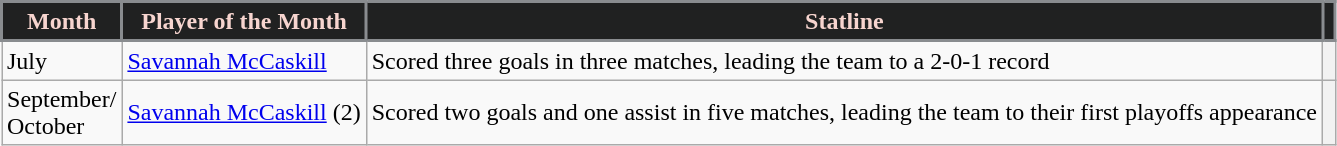<table class="wikitable sortable">
<tr>
<th style="background:#202121; color:#F7D5CF; border:2px solid #898C8F;">Month</th>
<th style="background:#202121; color:#F7D5CF; border:2px solid #898C8F;">Player of the Month</th>
<th style="background:#202121; color:#F7D5CF; border:2px solid #898C8F;">Statline</th>
<th style="background:#202121; color:#F7D5CF; border:2px solid #898C8F;"></th>
</tr>
<tr>
<td>July</td>
<td><a href='#'>Savannah McCaskill</a></td>
<td>Scored three goals in three matches, leading the team to a 2-0-1 record</td>
<th></th>
</tr>
<tr>
<td>September/<br>October</td>
<td><a href='#'>Savannah McCaskill</a> (2)</td>
<td>Scored two goals and one assist in five matches, leading the team to their first playoffs appearance</td>
<th></th>
</tr>
</table>
